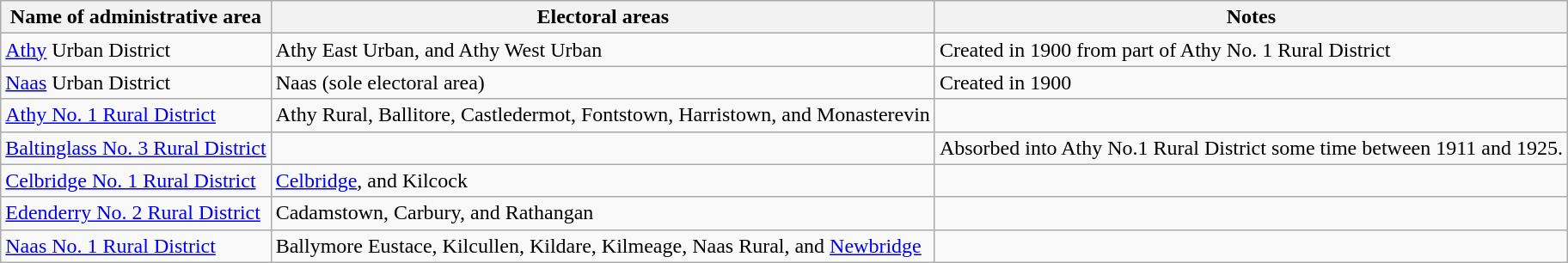<table class="wikitable">
<tr>
<th>Name of administrative area</th>
<th>Electoral areas</th>
<th>Notes</th>
</tr>
<tr>
<td><a href='#'>Athy</a> Urban District</td>
<td>Athy East Urban, and Athy West Urban</td>
<td>Created in 1900 from part of Athy No. 1 Rural District</td>
</tr>
<tr>
<td><a href='#'>Naas</a> Urban District</td>
<td>Naas (sole electoral area)</td>
<td>Created in 1900</td>
</tr>
<tr>
<td><a href='#'>Athy No. 1 Rural District</a></td>
<td>Athy Rural, Ballitore, Castledermot, Fontstown, Harristown, and Monasterevin</td>
<td></td>
</tr>
<tr>
<td><a href='#'>Baltinglass No. 3 Rural District</a></td>
<td></td>
<td>Absorbed into Athy No.1 Rural District some time between 1911 and 1925.</td>
</tr>
<tr>
<td><a href='#'>Celbridge No. 1 Rural District</a></td>
<td><a href='#'>Celbridge</a>, and Kilcock</td>
<td></td>
</tr>
<tr>
<td><a href='#'>Edenderry No. 2 Rural District</a></td>
<td>Cadamstown, Carbury, and Rathangan</td>
<td></td>
</tr>
<tr>
<td><a href='#'>Naas No. 1 Rural District</a></td>
<td>Ballymore Eustace, Kilcullen, Kildare, Kilmeage, Naas Rural, and <a href='#'>Newbridge</a></td>
<td></td>
</tr>
</table>
